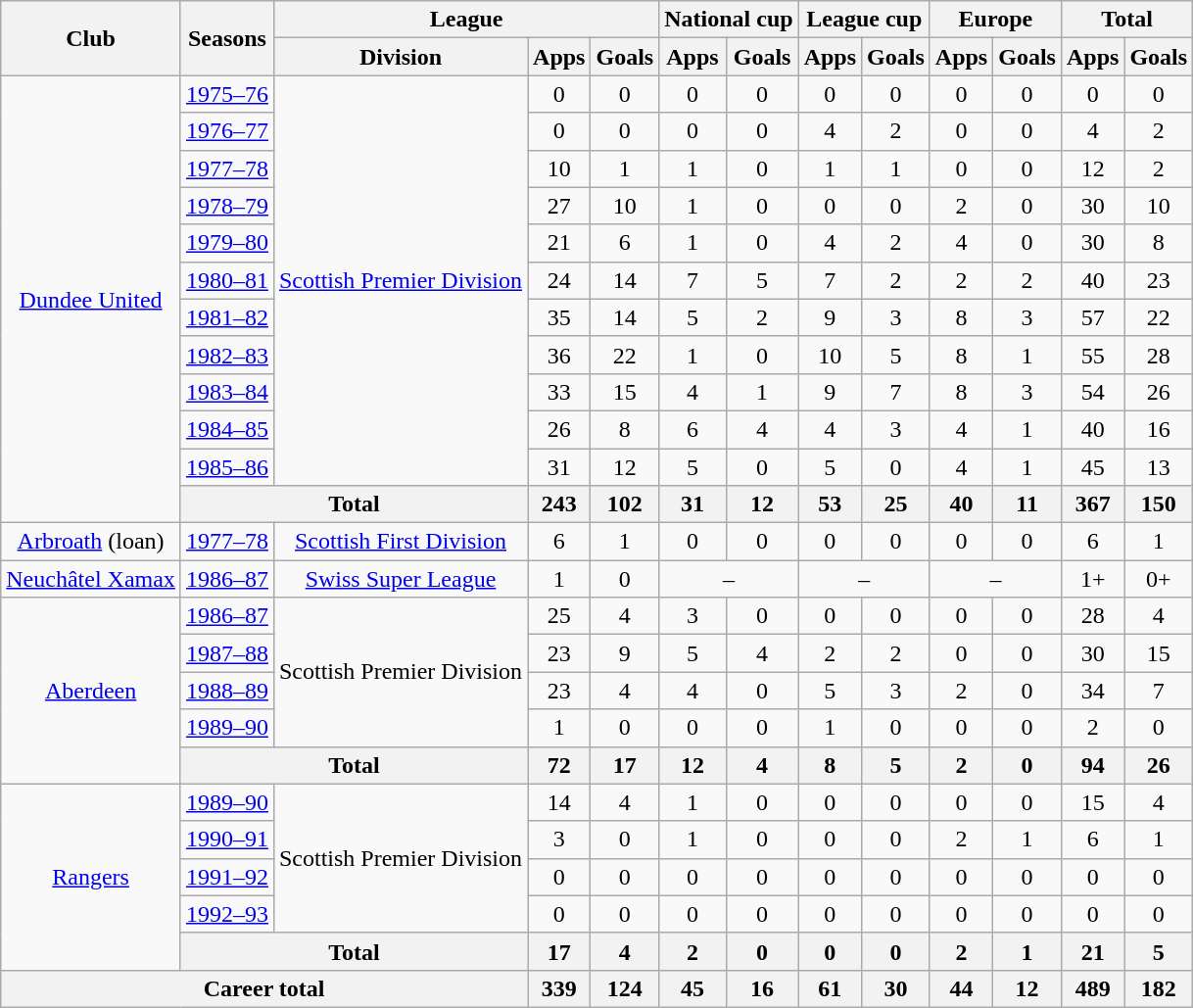<table class="wikitable" style="text-align:center">
<tr>
<th rowspan="2">Club</th>
<th rowspan="2">Seasons</th>
<th colspan="3">League</th>
<th colspan="2">National cup</th>
<th colspan="2">League cup</th>
<th colspan="2">Europe</th>
<th colspan="2">Total</th>
</tr>
<tr>
<th>Division</th>
<th>Apps</th>
<th>Goals</th>
<th>Apps</th>
<th>Goals</th>
<th>Apps</th>
<th>Goals</th>
<th>Apps</th>
<th>Goals</th>
<th>Apps</th>
<th>Goals</th>
</tr>
<tr>
<td rowspan="12"><a href='#'>Dundee United</a></td>
<td><a href='#'>1975–76</a></td>
<td rowspan="11"><a href='#'>Scottish Premier Division</a></td>
<td>0</td>
<td>0</td>
<td>0</td>
<td>0</td>
<td>0</td>
<td>0</td>
<td>0</td>
<td>0</td>
<td>0</td>
<td>0</td>
</tr>
<tr>
<td><a href='#'>1976–77</a></td>
<td>0</td>
<td>0</td>
<td>0</td>
<td>0</td>
<td>4</td>
<td>2</td>
<td>0</td>
<td>0</td>
<td>4</td>
<td>2</td>
</tr>
<tr>
<td><a href='#'>1977–78</a></td>
<td>10</td>
<td>1</td>
<td>1</td>
<td>0</td>
<td>1</td>
<td>1</td>
<td>0</td>
<td>0</td>
<td>12</td>
<td>2</td>
</tr>
<tr>
<td><a href='#'>1978–79</a></td>
<td>27</td>
<td>10</td>
<td>1</td>
<td>0</td>
<td>0</td>
<td>0</td>
<td>2</td>
<td>0</td>
<td>30</td>
<td>10</td>
</tr>
<tr>
<td><a href='#'>1979–80</a></td>
<td>21</td>
<td>6</td>
<td>1</td>
<td>0</td>
<td>4</td>
<td>2</td>
<td>4</td>
<td>0</td>
<td>30</td>
<td>8</td>
</tr>
<tr>
<td><a href='#'>1980–81</a></td>
<td>24</td>
<td>14</td>
<td>7</td>
<td>5</td>
<td>7</td>
<td>2</td>
<td>2</td>
<td>2</td>
<td>40</td>
<td>23</td>
</tr>
<tr>
<td><a href='#'>1981–82</a></td>
<td>35</td>
<td>14</td>
<td>5</td>
<td>2</td>
<td>9</td>
<td>3</td>
<td>8</td>
<td>3</td>
<td>57</td>
<td>22</td>
</tr>
<tr>
<td><a href='#'>1982–83</a></td>
<td>36</td>
<td>22</td>
<td>1</td>
<td>0</td>
<td>10</td>
<td>5</td>
<td>8</td>
<td>1</td>
<td>55</td>
<td>28</td>
</tr>
<tr>
<td><a href='#'>1983–84</a></td>
<td>33</td>
<td>15</td>
<td>4</td>
<td>1</td>
<td>9</td>
<td>7</td>
<td>8</td>
<td>3</td>
<td>54</td>
<td>26</td>
</tr>
<tr>
<td><a href='#'>1984–85</a></td>
<td>26</td>
<td>8</td>
<td>6</td>
<td>4</td>
<td>4</td>
<td>3</td>
<td>4</td>
<td>1</td>
<td>40</td>
<td>16</td>
</tr>
<tr>
<td><a href='#'>1985–86</a></td>
<td>31</td>
<td>12</td>
<td>5</td>
<td>0</td>
<td>5</td>
<td>0</td>
<td>4</td>
<td>1</td>
<td>45</td>
<td>13</td>
</tr>
<tr>
<th colspan="2">Total</th>
<th>243</th>
<th>102</th>
<th>31</th>
<th>12</th>
<th>53</th>
<th>25</th>
<th>40</th>
<th>11</th>
<th>367</th>
<th>150</th>
</tr>
<tr>
<td><a href='#'>Arbroath</a> (loan)</td>
<td><a href='#'>1977–78</a></td>
<td><a href='#'>Scottish First Division</a></td>
<td>6</td>
<td>1</td>
<td>0</td>
<td>0</td>
<td>0</td>
<td>0</td>
<td>0</td>
<td>0</td>
<td>6</td>
<td>1</td>
</tr>
<tr>
<td><a href='#'>Neuchâtel Xamax</a></td>
<td><a href='#'>1986–87</a></td>
<td><a href='#'>Swiss Super League</a></td>
<td>1</td>
<td>0</td>
<td colspan="2">–</td>
<td colspan="2">–</td>
<td colspan="2">–</td>
<td>1+</td>
<td>0+</td>
</tr>
<tr>
<td rowspan="5"><a href='#'>Aberdeen</a></td>
<td><a href='#'>1986–87</a></td>
<td rowspan="4">Scottish Premier Division</td>
<td>25</td>
<td>4</td>
<td>3</td>
<td>0</td>
<td>0</td>
<td>0</td>
<td>0</td>
<td>0</td>
<td>28</td>
<td>4</td>
</tr>
<tr>
<td><a href='#'>1987–88</a></td>
<td>23</td>
<td>9</td>
<td>5</td>
<td>4</td>
<td>2</td>
<td>2</td>
<td>0</td>
<td>0</td>
<td>30</td>
<td>15</td>
</tr>
<tr>
<td><a href='#'>1988–89</a></td>
<td>23</td>
<td>4</td>
<td>4</td>
<td>0</td>
<td>5</td>
<td>3</td>
<td>2</td>
<td>0</td>
<td>34</td>
<td>7</td>
</tr>
<tr>
<td><a href='#'>1989–90</a></td>
<td>1</td>
<td>0</td>
<td>0</td>
<td>0</td>
<td>1</td>
<td>0</td>
<td>0</td>
<td>0</td>
<td>2</td>
<td>0</td>
</tr>
<tr>
<th colspan="2">Total</th>
<th>72</th>
<th>17</th>
<th>12</th>
<th>4</th>
<th>8</th>
<th>5</th>
<th>2</th>
<th>0</th>
<th>94</th>
<th>26</th>
</tr>
<tr>
<td rowspan="5"><a href='#'>Rangers</a></td>
<td><a href='#'>1989–90</a></td>
<td rowspan="4">Scottish Premier Division</td>
<td>14</td>
<td>4</td>
<td>1</td>
<td>0</td>
<td>0</td>
<td>0</td>
<td>0</td>
<td>0</td>
<td>15</td>
<td>4</td>
</tr>
<tr>
<td><a href='#'>1990–91</a></td>
<td>3</td>
<td>0</td>
<td>1</td>
<td>0</td>
<td>0</td>
<td>0</td>
<td>2</td>
<td>1</td>
<td>6</td>
<td>1</td>
</tr>
<tr>
<td><a href='#'>1991–92</a></td>
<td>0</td>
<td>0</td>
<td>0</td>
<td>0</td>
<td>0</td>
<td>0</td>
<td>0</td>
<td>0</td>
<td>0</td>
<td>0</td>
</tr>
<tr>
<td><a href='#'>1992–93</a></td>
<td>0</td>
<td>0</td>
<td>0</td>
<td>0</td>
<td>0</td>
<td>0</td>
<td>0</td>
<td>0</td>
<td>0</td>
<td>0</td>
</tr>
<tr>
<th colspan="2">Total</th>
<th>17</th>
<th>4</th>
<th>2</th>
<th>0</th>
<th>0</th>
<th>0</th>
<th>2</th>
<th>1</th>
<th>21</th>
<th>5</th>
</tr>
<tr>
<th colspan="3">Career total</th>
<th>339</th>
<th>124</th>
<th>45</th>
<th>16</th>
<th>61</th>
<th>30</th>
<th>44</th>
<th>12</th>
<th>489</th>
<th>182</th>
</tr>
</table>
